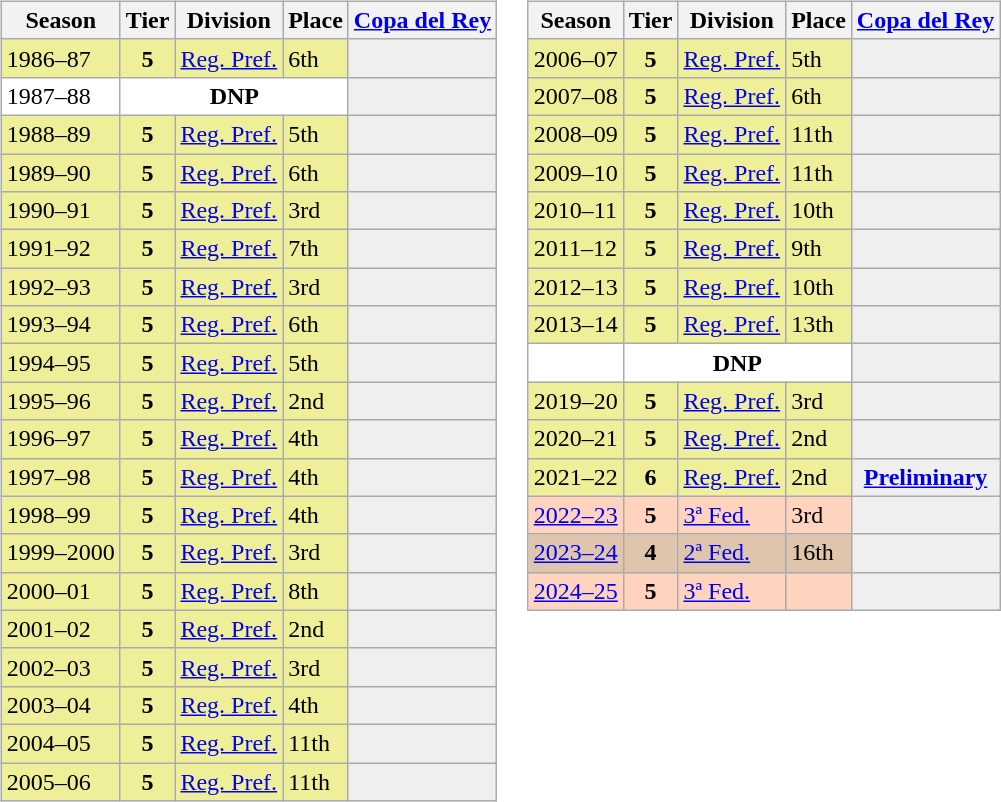<table>
<tr>
<td valign="top" width=0%><br><table class="wikitable">
<tr style="background:#f0f6fa;">
<th>Season</th>
<th>Tier</th>
<th>Division</th>
<th>Place</th>
<th><a href='#'>Copa del Rey</a></th>
</tr>
<tr>
<td style="background:#EFEF99;">1986–87</td>
<th style="background:#EFEF99;">5</th>
<td style="background:#EFEF99;"><a href='#'>Reg. Pref.</a></td>
<td style="background:#EFEF99;">6th</td>
<th style="background:#EFEFEF;"></th>
</tr>
<tr>
<td style="background:#FFFFFF;">1987–88</td>
<th style="background:#FFFFFF;" colspan="3">DNP</th>
<th style="background:#efefef;"></th>
</tr>
<tr>
<td style="background:#EFEF99;">1988–89</td>
<th style="background:#EFEF99;">5</th>
<td style="background:#EFEF99;"><a href='#'>Reg. Pref.</a></td>
<td style="background:#EFEF99;">5th</td>
<th style="background:#EFEFEF;"></th>
</tr>
<tr>
<td style="background:#EFEF99;">1989–90</td>
<th style="background:#EFEF99;">5</th>
<td style="background:#EFEF99;"><a href='#'>Reg. Pref.</a></td>
<td style="background:#EFEF99;">6th</td>
<th style="background:#EFEFEF;"></th>
</tr>
<tr>
<td style="background:#EFEF99;">1990–91</td>
<th style="background:#EFEF99;">5</th>
<td style="background:#EFEF99;"><a href='#'>Reg. Pref.</a></td>
<td style="background:#EFEF99;">3rd</td>
<th style="background:#EFEFEF;"></th>
</tr>
<tr>
<td style="background:#EFEF99;">1991–92</td>
<th style="background:#EFEF99;">5</th>
<td style="background:#EFEF99;"><a href='#'>Reg. Pref.</a></td>
<td style="background:#EFEF99;">7th</td>
<th style="background:#EFEFEF;"></th>
</tr>
<tr>
<td style="background:#EFEF99;">1992–93</td>
<th style="background:#EFEF99;">5</th>
<td style="background:#EFEF99;"><a href='#'>Reg. Pref.</a></td>
<td style="background:#EFEF99;">3rd</td>
<th style="background:#EFEFEF;"></th>
</tr>
<tr>
<td style="background:#EFEF99;">1993–94</td>
<th style="background:#EFEF99;">5</th>
<td style="background:#EFEF99;"><a href='#'>Reg. Pref.</a></td>
<td style="background:#EFEF99;">6th</td>
<th style="background:#EFEFEF;"></th>
</tr>
<tr>
<td style="background:#EFEF99;">1994–95</td>
<th style="background:#EFEF99;">5</th>
<td style="background:#EFEF99;"><a href='#'>Reg. Pref.</a></td>
<td style="background:#EFEF99;">5th</td>
<th style="background:#EFEFEF;"></th>
</tr>
<tr>
<td style="background:#EFEF99;">1995–96</td>
<th style="background:#EFEF99;">5</th>
<td style="background:#EFEF99;"><a href='#'>Reg. Pref.</a></td>
<td style="background:#EFEF99;">2nd</td>
<th style="background:#EFEFEF;"></th>
</tr>
<tr>
<td style="background:#EFEF99;">1996–97</td>
<th style="background:#EFEF99;">5</th>
<td style="background:#EFEF99;"><a href='#'>Reg. Pref.</a></td>
<td style="background:#EFEF99;">4th</td>
<th style="background:#EFEFEF;"></th>
</tr>
<tr>
<td style="background:#EFEF99;">1997–98</td>
<th style="background:#EFEF99;">5</th>
<td style="background:#EFEF99;"><a href='#'>Reg. Pref.</a></td>
<td style="background:#EFEF99;">4th</td>
<th style="background:#EFEFEF;"></th>
</tr>
<tr>
<td style="background:#EFEF99;">1998–99</td>
<th style="background:#EFEF99;">5</th>
<td style="background:#EFEF99;"><a href='#'>Reg. Pref.</a></td>
<td style="background:#EFEF99;">4th</td>
<th style="background:#EFEFEF;"></th>
</tr>
<tr>
<td style="background:#EFEF99;">1999–2000</td>
<th style="background:#EFEF99;">5</th>
<td style="background:#EFEF99;"><a href='#'>Reg. Pref.</a></td>
<td style="background:#EFEF99;">3rd</td>
<th style="background:#EFEFEF;"></th>
</tr>
<tr>
<td style="background:#EFEF99;">2000–01</td>
<th style="background:#EFEF99;">5</th>
<td style="background:#EFEF99;"><a href='#'>Reg. Pref.</a></td>
<td style="background:#EFEF99;">8th</td>
<th style="background:#EFEFEF;"></th>
</tr>
<tr>
<td style="background:#EFEF99;">2001–02</td>
<th style="background:#EFEF99;">5</th>
<td style="background:#EFEF99;"><a href='#'>Reg. Pref.</a></td>
<td style="background:#EFEF99;">2nd</td>
<th style="background:#EFEFEF;"></th>
</tr>
<tr>
<td style="background:#EFEF99;">2002–03</td>
<th style="background:#EFEF99;">5</th>
<td style="background:#EFEF99;"><a href='#'>Reg. Pref.</a></td>
<td style="background:#EFEF99;">3rd</td>
<th style="background:#EFEFEF;"></th>
</tr>
<tr>
<td style="background:#EFEF99;">2003–04</td>
<th style="background:#EFEF99;">5</th>
<td style="background:#EFEF99;"><a href='#'>Reg. Pref.</a></td>
<td style="background:#EFEF99;">4th</td>
<th style="background:#EFEFEF;"></th>
</tr>
<tr>
<td style="background:#EFEF99;">2004–05</td>
<th style="background:#EFEF99;">5</th>
<td style="background:#EFEF99;"><a href='#'>Reg. Pref.</a></td>
<td style="background:#EFEF99;">11th</td>
<th style="background:#EFEFEF;"></th>
</tr>
<tr>
<td style="background:#EFEF99;">2005–06</td>
<th style="background:#EFEF99;">5</th>
<td style="background:#EFEF99;"><a href='#'>Reg. Pref.</a></td>
<td style="background:#EFEF99;">11th</td>
<th style="background:#EFEFEF;"></th>
</tr>
</table>
</td>
<td valign="top" width=0%><br><table class="wikitable">
<tr style="background:#f0f6fa;">
<th>Season</th>
<th>Tier</th>
<th>Division</th>
<th>Place</th>
<th><a href='#'>Copa del Rey</a></th>
</tr>
<tr>
<td style="background:#EFEF99;">2006–07</td>
<th style="background:#EFEF99;">5</th>
<td style="background:#EFEF99;"><a href='#'>Reg. Pref.</a></td>
<td style="background:#EFEF99;">5th</td>
<th style="background:#EFEFEF;"></th>
</tr>
<tr>
<td style="background:#EFEF99;">2007–08</td>
<th style="background:#EFEF99;">5</th>
<td style="background:#EFEF99;"><a href='#'>Reg. Pref.</a></td>
<td style="background:#EFEF99;">6th</td>
<th style="background:#EFEFEF;"></th>
</tr>
<tr>
<td style="background:#EFEF99;">2008–09</td>
<th style="background:#EFEF99;">5</th>
<td style="background:#EFEF99;"><a href='#'>Reg. Pref.</a></td>
<td style="background:#EFEF99;">11th</td>
<th style="background:#EFEFEF;"></th>
</tr>
<tr>
<td style="background:#EFEF99;">2009–10</td>
<th style="background:#EFEF99;">5</th>
<td style="background:#EFEF99;"><a href='#'>Reg. Pref.</a></td>
<td style="background:#EFEF99;">11th</td>
<th style="background:#EFEFEF;"></th>
</tr>
<tr>
<td style="background:#EFEF99;">2010–11</td>
<th style="background:#EFEF99;">5</th>
<td style="background:#EFEF99;"><a href='#'>Reg. Pref.</a></td>
<td style="background:#EFEF99;">10th</td>
<th style="background:#EFEFEF;"></th>
</tr>
<tr>
<td style="background:#EFEF99;">2011–12</td>
<th style="background:#EFEF99;">5</th>
<td style="background:#EFEF99;"><a href='#'>Reg. Pref.</a></td>
<td style="background:#EFEF99;">9th</td>
<th style="background:#EFEFEF;"></th>
</tr>
<tr>
<td style="background:#EFEF99;">2012–13</td>
<th style="background:#EFEF99;">5</th>
<td style="background:#EFEF99;"><a href='#'>Reg. Pref.</a></td>
<td style="background:#EFEF99;">10th</td>
<th style="background:#EFEFEF;"></th>
</tr>
<tr>
<td style="background:#EFEF99;">2013–14</td>
<th style="background:#EFEF99;">5</th>
<td style="background:#EFEF99;"><a href='#'>Reg. Pref.</a></td>
<td style="background:#EFEF99;">13th</td>
<th style="background:#EFEFEF;"></th>
</tr>
<tr>
<td style="background:#FFFFFF;"></td>
<th style="background:#FFFFFF;" colspan="3">DNP</th>
<th style="background:#efefef;"></th>
</tr>
<tr>
<td style="background:#EFEF99;">2019–20</td>
<th style="background:#EFEF99;">5</th>
<td style="background:#EFEF99;"><a href='#'>Reg. Pref.</a></td>
<td style="background:#EFEF99;">3rd</td>
<th style="background:#EFEFEF;"></th>
</tr>
<tr>
<td style="background:#EFEF99;">2020–21</td>
<th style="background:#EFEF99;">5</th>
<td style="background:#EFEF99;"><a href='#'>Reg. Pref.</a></td>
<td style="background:#EFEF99;">2nd</td>
<th style="background:#EFEFEF;"></th>
</tr>
<tr>
<td style="background:#EFEF99;">2021–22</td>
<th style="background:#EFEF99;">6</th>
<td style="background:#EFEF99;"><a href='#'>Reg. Pref.</a></td>
<td style="background:#EFEF99;">2nd</td>
<th style="background:#EFEFEF;"><a href='#'>Preliminary</a></th>
</tr>
<tr>
<td style="background:#FFD3BD;"><a href='#'>2022–23</a></td>
<th style="background:#FFD3BD;">5</th>
<td style="background:#FFD3BD;"><a href='#'>3ª Fed.</a></td>
<td style="background:#FFD3BD;">3rd</td>
<th style="background:#EFEFEF;"></th>
</tr>
<tr>
<td style="background:#DEC5AB;"><a href='#'>2023–24</a></td>
<th style="background:#DEC5AB;">4</th>
<td style="background:#DEC5AB;"><a href='#'>2ª Fed.</a></td>
<td style="background:#DEC5AB;">16th</td>
<th style="background:#EFEFEF;"></th>
</tr>
<tr>
<td style="background:#FFD3BD;"><a href='#'>2024–25</a></td>
<th style="background:#FFD3BD;">5</th>
<td style="background:#FFD3BD;"><a href='#'>3ª Fed.</a></td>
<td style="background:#FFD3BD;"></td>
<th style="background:#EFEFEF;"></th>
</tr>
</table>
</td>
</tr>
</table>
